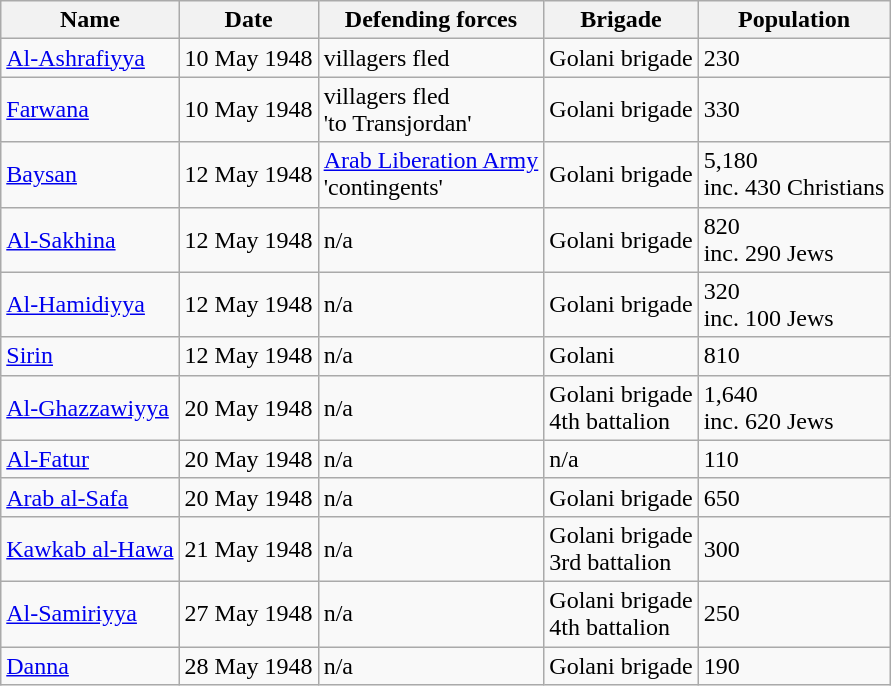<table class="wikitable">
<tr>
<th>Name</th>
<th>Date</th>
<th>Defending forces</th>
<th>Brigade</th>
<th>Population</th>
</tr>
<tr>
<td><a href='#'>Al-Ashrafiyya</a></td>
<td>10 May 1948</td>
<td>villagers fled</td>
<td>Golani brigade</td>
<td>230</td>
</tr>
<tr>
<td><a href='#'>Farwana</a></td>
<td>10 May 1948</td>
<td>villagers fled<br>'to Transjordan'</td>
<td>Golani brigade</td>
<td>330</td>
</tr>
<tr>
<td><a href='#'>Baysan</a></td>
<td>12 May 1948</td>
<td><a href='#'>Arab Liberation Army</a><br>'contingents'</td>
<td>Golani brigade</td>
<td>5,180<br>inc. 430 Christians</td>
</tr>
<tr>
<td><a href='#'>Al-Sakhina</a></td>
<td>12 May 1948</td>
<td>n/a</td>
<td>Golani brigade</td>
<td>820<br>inc. 290 Jews</td>
</tr>
<tr>
<td><a href='#'>Al-Hamidiyya</a></td>
<td>12 May 1948</td>
<td>n/a</td>
<td>Golani brigade</td>
<td>320<br>inc. 100 Jews</td>
</tr>
<tr>
<td><a href='#'>Sirin</a></td>
<td>12 May 1948</td>
<td>n/a</td>
<td>Golani</td>
<td>810</td>
</tr>
<tr>
<td><a href='#'>Al-Ghazzawiyya</a></td>
<td>20 May 1948</td>
<td>n/a</td>
<td>Golani brigade<br>4th battalion</td>
<td>1,640<br>inc. 620 Jews</td>
</tr>
<tr>
<td><a href='#'>Al-Fatur</a></td>
<td>20 May 1948</td>
<td>n/a</td>
<td>n/a</td>
<td>110</td>
</tr>
<tr>
<td><a href='#'>Arab al-Safa</a></td>
<td>20 May 1948</td>
<td>n/a</td>
<td>Golani brigade</td>
<td>650</td>
</tr>
<tr>
<td><a href='#'>Kawkab al-Hawa</a></td>
<td>21 May 1948</td>
<td>n/a</td>
<td>Golani brigade<br>3rd battalion</td>
<td>300</td>
</tr>
<tr>
<td><a href='#'>Al-Samiriyya</a></td>
<td>27 May 1948</td>
<td>n/a</td>
<td>Golani brigade<br>4th battalion</td>
<td>250</td>
</tr>
<tr>
<td><a href='#'>Danna</a></td>
<td>28 May 1948</td>
<td>n/a</td>
<td>Golani brigade</td>
<td>190</td>
</tr>
</table>
